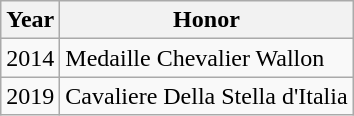<table class="wikitable sortable">
<tr>
<th>Year</th>
<th>Honor</th>
</tr>
<tr>
<td>2014</td>
<td>Medaille Chevalier Wallon</td>
</tr>
<tr>
<td>2019</td>
<td>Cavaliere Della Stella d'Italia</td>
</tr>
</table>
